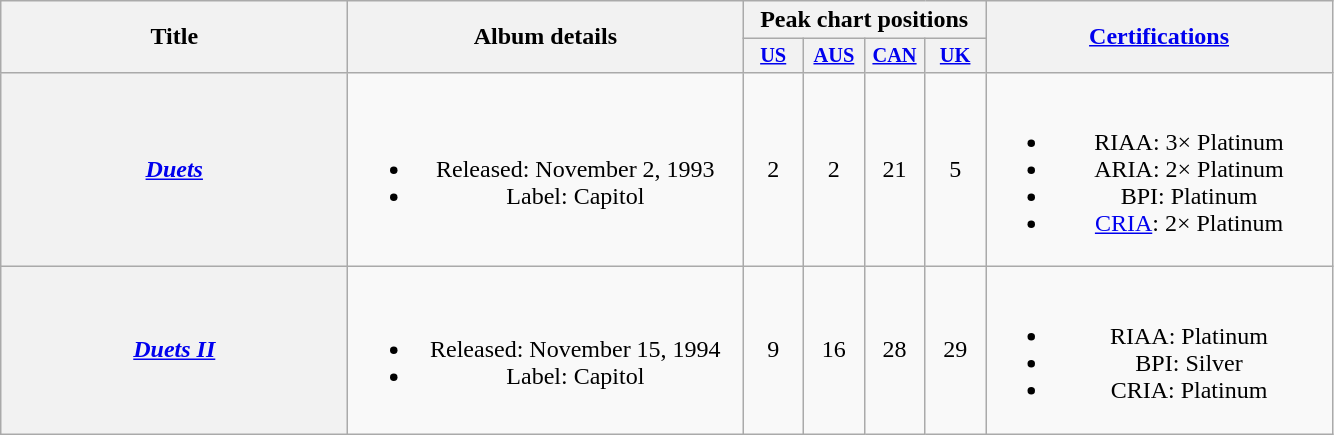<table class="wikitable plainrowheaders" style="text-align:center">
<tr>
<th scope="col" rowspan="2" style="width:14em;">Title</th>
<th scope="col" rowspan="2" style="width:16em;">Album details</th>
<th scope="col" colspan="4">Peak chart positions</th>
<th scope="col" rowspan="2" style="width:14em;"><a href='#'>Certifications</a><br></th>
</tr>
<tr>
<th style="width:2.5em; font-size:85%"><a href='#'>US</a><br></th>
<th style="width:2.5em; font-size:85%"><a href='#'>AUS</a><br></th>
<th style="width:2.5em; font-size:85%"><a href='#'>CAN</a><br></th>
<th style="width:2.5em; font-size:85%"><a href='#'>UK</a><br></th>
</tr>
<tr>
<th scope="row"><em><a href='#'>Duets</a></em></th>
<td><br><ul><li>Released: November 2, 1993</li><li>Label: Capitol</li></ul></td>
<td>2</td>
<td>2</td>
<td>21</td>
<td>5</td>
<td><br><ul><li>RIAA: 3× Platinum</li><li>ARIA: 2× Platinum </li><li>BPI: Platinum</li><li><a href='#'>CRIA</a>: 2× Platinum</li></ul></td>
</tr>
<tr>
<th scope="row"><em><a href='#'>Duets II</a></em></th>
<td><br><ul><li>Released: November 15, 1994</li><li>Label: Capitol</li></ul></td>
<td>9</td>
<td>16</td>
<td>28</td>
<td>29</td>
<td><br><ul><li>RIAA: Platinum</li><li>BPI: Silver</li><li>CRIA: Platinum</li></ul></td>
</tr>
</table>
